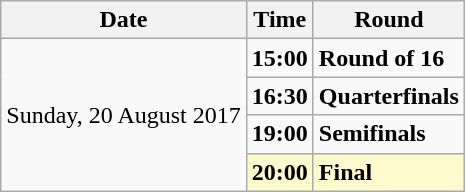<table class="wikitable">
<tr>
<th>Date</th>
<th>Time</th>
<th>Round</th>
</tr>
<tr>
<td rowspan="5">Sunday, 20 August 2017</td>
<td><strong>15:00</strong></td>
<td><strong>Round of 16</strong></td>
</tr>
<tr>
<td><strong>16:30</strong></td>
<td><strong>Quarterfinals</strong></td>
</tr>
<tr>
<td><strong>19:00</strong></td>
<td><strong>Semifinals</strong></td>
</tr>
<tr style="background:lemonchiffon;">
<td><strong>20:00</strong></td>
<td><strong>Final</strong></td>
</tr>
</table>
